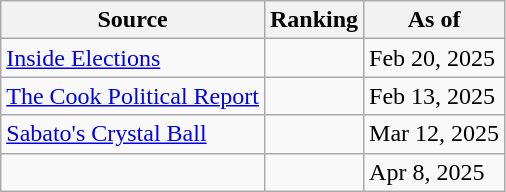<table class="wikitable">
<tr>
<th>Source</th>
<th>Ranking</th>
<th>As of</th>
</tr>
<tr>
<td align="left"><a href='#'>Inside Elections</a></td>
<td></td>
<td>Feb 20, 2025</td>
</tr>
<tr>
<td align="left"><a href='#'>The Cook Political Report</a></td>
<td></td>
<td>Feb 13, 2025</td>
</tr>
<tr>
<td align="left"><a href='#'>Sabato's Crystal Ball</a></td>
<td></td>
<td>Mar 12, 2025</td>
</tr>
<tr>
<td></td>
<td></td>
<td>Apr 8, 2025</td>
</tr>
</table>
